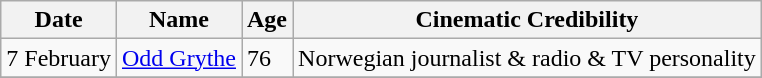<table class="wikitable">
<tr ">
<th>Date</th>
<th>Name</th>
<th>Age</th>
<th>Cinematic Credibility</th>
</tr>
<tr>
<td>7 February</td>
<td><a href='#'>Odd Grythe</a></td>
<td>76</td>
<td>Norwegian journalist & radio & TV personality</td>
</tr>
<tr>
</tr>
</table>
